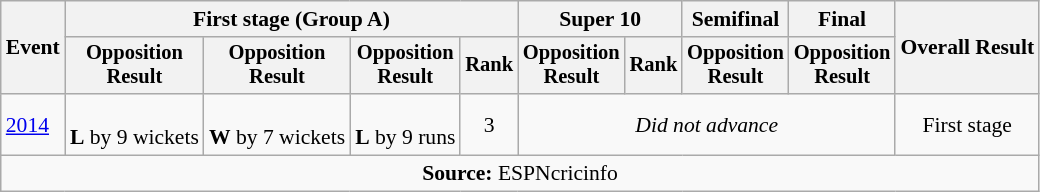<table class=wikitable style=font-size:90%;text-align:center>
<tr>
<th rowspan=2>Event</th>
<th colspan=4>First stage (Group A)</th>
<th colspan=2>Super 10</th>
<th>Semifinal</th>
<th>Final</th>
<th rowspan=2>Overall Result</th>
</tr>
<tr style=font-size:95%>
<th>Opposition<br>Result</th>
<th>Opposition<br>Result</th>
<th>Opposition<br>Result</th>
<th>Rank</th>
<th>Opposition<br>Result</th>
<th>Rank</th>
<th>Opposition<br>Result</th>
<th>Opposition<br>Result</th>
</tr>
<tr>
<td align=left><a href='#'>2014</a></td>
<td><br><strong>L</strong> by 9 wickets</td>
<td><br><strong>W</strong> by 7 wickets</td>
<td><br><strong>L</strong> by 9 runs</td>
<td>3</td>
<td colspan=4><em>Did not advance</em></td>
<td>First stage</td>
</tr>
<tr>
<td colspan="11"><strong>Source:</strong> ESPNcricinfo</td>
</tr>
</table>
